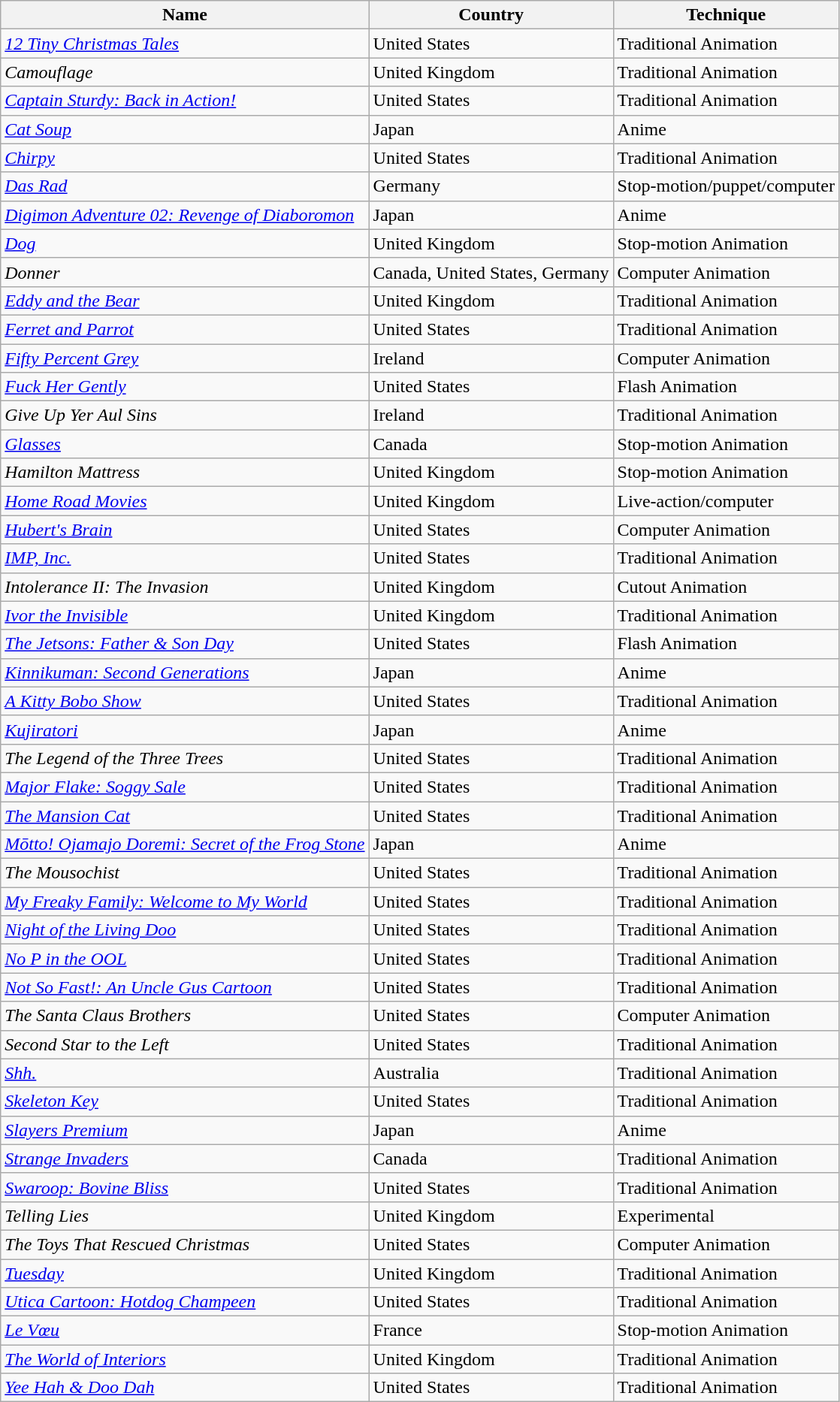<table class="wikitable sortable">
<tr>
<th>Name</th>
<th>Country</th>
<th>Technique</th>
</tr>
<tr>
<td><em><a href='#'>12 Tiny Christmas Tales</a></em></td>
<td>United States</td>
<td>Traditional Animation</td>
</tr>
<tr>
<td><em>Camouflage</em></td>
<td>United Kingdom</td>
<td>Traditional Animation</td>
</tr>
<tr>
<td><em><a href='#'>Captain Sturdy: Back in Action!</a></em></td>
<td>United States</td>
<td>Traditional Animation</td>
</tr>
<tr>
<td><em><a href='#'>Cat Soup</a></em></td>
<td>Japan</td>
<td>Anime</td>
</tr>
<tr>
<td><em><a href='#'>Chirpy</a></em></td>
<td>United States</td>
<td>Traditional Animation</td>
</tr>
<tr>
<td><em><a href='#'>Das Rad</a></em></td>
<td>Germany</td>
<td>Stop-motion/puppet/computer</td>
</tr>
<tr>
<td><em><a href='#'>Digimon Adventure 02: Revenge of Diaboromon</a></em></td>
<td>Japan</td>
<td>Anime</td>
</tr>
<tr>
<td><em><a href='#'>Dog</a></em></td>
<td>United Kingdom</td>
<td>Stop-motion Animation</td>
</tr>
<tr>
<td><em>Donner</em></td>
<td>Canada, United States, Germany</td>
<td>Computer Animation</td>
</tr>
<tr>
<td><em><a href='#'>Eddy and the Bear</a></em></td>
<td>United Kingdom</td>
<td>Traditional Animation</td>
</tr>
<tr>
<td><em><a href='#'>Ferret and Parrot</a></em></td>
<td>United States</td>
<td>Traditional Animation</td>
</tr>
<tr>
<td><em><a href='#'>Fifty Percent Grey</a></em></td>
<td>Ireland</td>
<td>Computer Animation</td>
</tr>
<tr>
<td><em><a href='#'>Fuck Her Gently</a></em></td>
<td>United States</td>
<td>Flash Animation</td>
</tr>
<tr>
<td><em>Give Up Yer Aul Sins</em></td>
<td>Ireland</td>
<td>Traditional Animation</td>
</tr>
<tr>
<td><em><a href='#'>Glasses</a></em></td>
<td>Canada</td>
<td>Stop-motion Animation</td>
</tr>
<tr>
<td><em>Hamilton Mattress</em></td>
<td>United Kingdom</td>
<td>Stop-motion Animation</td>
</tr>
<tr>
<td><em><a href='#'>Home Road Movies</a></em></td>
<td>United Kingdom</td>
<td>Live-action/computer</td>
</tr>
<tr>
<td><em><a href='#'>Hubert's Brain</a></em></td>
<td>United States</td>
<td>Computer Animation</td>
</tr>
<tr>
<td><em><a href='#'>IMP, Inc.</a></em></td>
<td>United States</td>
<td>Traditional Animation</td>
</tr>
<tr>
<td><em>Intolerance II: The Invasion</em></td>
<td>United Kingdom</td>
<td>Cutout Animation</td>
</tr>
<tr>
<td><em><a href='#'>Ivor the Invisible</a></em></td>
<td>United Kingdom</td>
<td>Traditional Animation</td>
</tr>
<tr>
<td><em><a href='#'>The Jetsons: Father & Son Day</a></em></td>
<td>United States</td>
<td>Flash Animation</td>
</tr>
<tr>
<td><em><a href='#'>Kinnikuman: Second Generations</a></em></td>
<td>Japan</td>
<td>Anime</td>
</tr>
<tr>
<td><em><a href='#'>A Kitty Bobo Show</a></em></td>
<td>United States</td>
<td>Traditional Animation</td>
</tr>
<tr>
<td><em><a href='#'>Kujiratori</a></em></td>
<td>Japan</td>
<td>Anime</td>
</tr>
<tr>
<td><em>The Legend of the Three Trees</em></td>
<td>United States</td>
<td>Traditional Animation</td>
</tr>
<tr>
<td><em><a href='#'>Major Flake: Soggy Sale</a></em></td>
<td>United States</td>
<td>Traditional Animation</td>
</tr>
<tr>
<td><em><a href='#'>The Mansion Cat</a></em></td>
<td>United States</td>
<td>Traditional Animation</td>
</tr>
<tr>
<td><em><a href='#'>Mōtto! Ojamajo Doremi: Secret of the Frog Stone</a></em></td>
<td>Japan</td>
<td>Anime</td>
</tr>
<tr>
<td><em>The Mousochist</em></td>
<td>United States</td>
<td>Traditional Animation</td>
</tr>
<tr>
<td><em><a href='#'>My Freaky Family: Welcome to My World</a></em></td>
<td>United States</td>
<td>Traditional Animation</td>
</tr>
<tr>
<td><em><a href='#'>Night of the Living Doo</a></em></td>
<td>United States</td>
<td>Traditional Animation</td>
</tr>
<tr>
<td><em><a href='#'>No P in the OOL</a></em></td>
<td>United States</td>
<td>Traditional Animation</td>
</tr>
<tr>
<td><em><a href='#'>Not So Fast!: An Uncle Gus Cartoon</a></em></td>
<td>United States</td>
<td>Traditional Animation</td>
</tr>
<tr>
<td><em>The Santa Claus Brothers</em></td>
<td>United States</td>
<td>Computer Animation</td>
</tr>
<tr>
<td><em>Second Star to the Left</em></td>
<td>United States</td>
<td>Traditional Animation</td>
</tr>
<tr>
<td><em><a href='#'>Shh.</a></em></td>
<td>Australia</td>
<td>Traditional Animation</td>
</tr>
<tr>
<td><em><a href='#'>Skeleton Key</a></em></td>
<td>United States</td>
<td>Traditional Animation</td>
</tr>
<tr>
<td><em><a href='#'>Slayers Premium</a></em></td>
<td>Japan</td>
<td>Anime</td>
</tr>
<tr>
<td><em><a href='#'>Strange Invaders</a></em></td>
<td>Canada</td>
<td>Traditional Animation</td>
</tr>
<tr>
<td><em><a href='#'>Swaroop: Bovine Bliss</a></em></td>
<td>United States</td>
<td>Traditional Animation</td>
</tr>
<tr>
<td><em>Telling Lies</em></td>
<td>United Kingdom</td>
<td>Experimental</td>
</tr>
<tr>
<td><em>The Toys That Rescued Christmas</em></td>
<td>United States</td>
<td>Computer Animation</td>
</tr>
<tr>
<td><em><a href='#'>Tuesday</a></em></td>
<td>United Kingdom</td>
<td>Traditional Animation</td>
</tr>
<tr>
<td><em><a href='#'>Utica Cartoon: Hotdog Champeen</a></em></td>
<td>United States</td>
<td>Traditional Animation</td>
</tr>
<tr>
<td><em><a href='#'>Le Vœu</a></em></td>
<td>France</td>
<td>Stop-motion Animation</td>
</tr>
<tr>
<td><em><a href='#'>The World of Interiors</a></em></td>
<td>United Kingdom</td>
<td>Traditional Animation</td>
</tr>
<tr>
<td><em><a href='#'>Yee Hah & Doo Dah</a></em></td>
<td>United States</td>
<td>Traditional Animation</td>
</tr>
</table>
